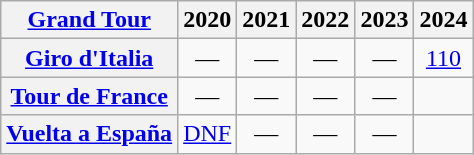<table class="wikitable plainrowheaders">
<tr>
<th scope="col"><a href='#'>Grand Tour</a></th>
<th scope="col">2020</th>
<th scope="col">2021</th>
<th scope="col">2022</th>
<th scope="col">2023</th>
<th scope="col">2024</th>
</tr>
<tr style="text-align:center;">
<th scope="row"> <a href='#'>Giro d'Italia</a></th>
<td>—</td>
<td>—</td>
<td>—</td>
<td>—</td>
<td><a href='#'>110</a></td>
</tr>
<tr style="text-align:center;">
<th scope="row"> <a href='#'>Tour de France</a></th>
<td>—</td>
<td>—</td>
<td>—</td>
<td>—</td>
<td></td>
</tr>
<tr style="text-align:center;">
<th scope="row"> <a href='#'>Vuelta a España</a></th>
<td><a href='#'>DNF</a></td>
<td>—</td>
<td>—</td>
<td>—</td>
<td></td>
</tr>
</table>
